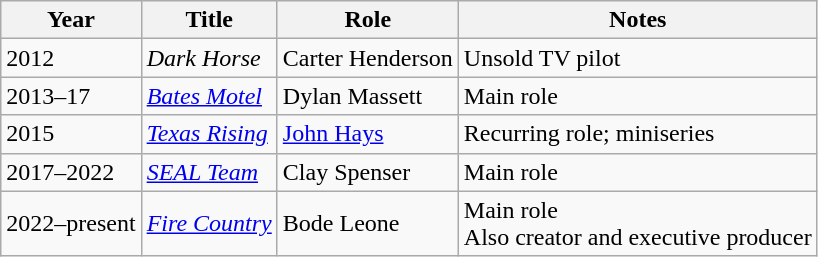<table class="wikitable sortable">
<tr>
<th>Year</th>
<th>Title</th>
<th>Role</th>
<th>Notes</th>
</tr>
<tr>
<td>2012</td>
<td><em>Dark Horse</em></td>
<td>Carter Henderson</td>
<td>Unsold TV pilot</td>
</tr>
<tr>
<td>2013–17</td>
<td><em><a href='#'>Bates Motel</a></em></td>
<td>Dylan Massett</td>
<td>Main role</td>
</tr>
<tr>
<td>2015</td>
<td><em><a href='#'>Texas Rising</a></em></td>
<td><a href='#'>John Hays</a></td>
<td>Recurring role; miniseries</td>
</tr>
<tr>
<td>2017–2022</td>
<td><em><a href='#'>SEAL Team</a></em></td>
<td>Clay Spenser</td>
<td>Main role</td>
</tr>
<tr>
<td>2022–present</td>
<td><em><a href='#'>Fire Country</a></em></td>
<td>Bode Leone</td>
<td>Main role <br> Also creator and executive producer</td>
</tr>
</table>
